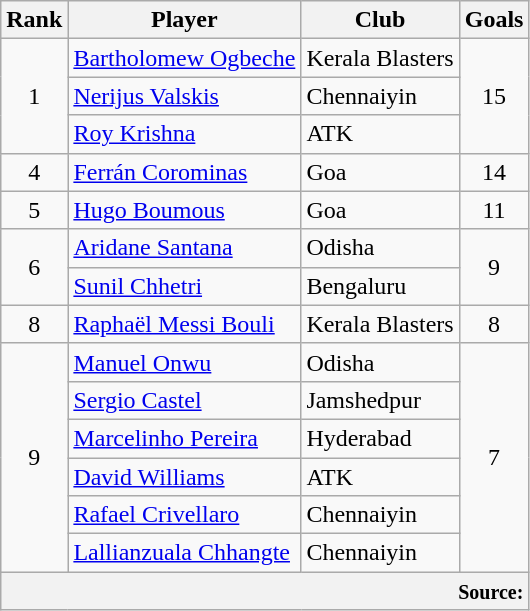<table class="wikitable" style="text-align:center">
<tr>
<th>Rank</th>
<th>Player</th>
<th>Club</th>
<th>Goals</th>
</tr>
<tr>
<td rowspan="3">1</td>
<td align="left"> <a href='#'>Bartholomew Ogbeche</a></td>
<td align="left">Kerala Blasters</td>
<td rowspan="3">15</td>
</tr>
<tr>
<td align="left"> <a href='#'>Nerijus Valskis</a></td>
<td align="left">Chennaiyin</td>
</tr>
<tr>
<td align="left"> <a href='#'>Roy Krishna</a></td>
<td align="left">ATK</td>
</tr>
<tr>
<td>4</td>
<td align="left"> <a href='#'>Ferrán Corominas</a></td>
<td align="left">Goa</td>
<td>14</td>
</tr>
<tr>
<td>5</td>
<td align="left"> <a href='#'>Hugo Boumous</a></td>
<td align="left">Goa</td>
<td>11</td>
</tr>
<tr>
<td rowspan="2">6</td>
<td align="left"> <a href='#'>Aridane Santana</a></td>
<td align="left">Odisha</td>
<td rowspan="2">9</td>
</tr>
<tr>
<td align="left"> <a href='#'>Sunil Chhetri</a></td>
<td align="left">Bengaluru</td>
</tr>
<tr>
<td>8</td>
<td align="left"> <a href='#'>Raphaël Messi Bouli</a></td>
<td align="left">Kerala Blasters</td>
<td>8</td>
</tr>
<tr>
<td rowspan="6">9</td>
<td align="left"> <a href='#'>Manuel Onwu</a></td>
<td align="left">Odisha</td>
<td rowspan="6">7</td>
</tr>
<tr>
<td align="left"> <a href='#'>Sergio Castel</a></td>
<td align="left">Jamshedpur</td>
</tr>
<tr>
<td align="left"> <a href='#'>Marcelinho Pereira</a></td>
<td align="left">Hyderabad</td>
</tr>
<tr>
<td align="left"> <a href='#'>David Williams</a></td>
<td align="left">ATK</td>
</tr>
<tr>
<td align="left"> <a href='#'>Rafael Crivellaro</a></td>
<td align="left">Chennaiyin</td>
</tr>
<tr>
<td align="left"> <a href='#'>Lallianzuala Chhangte</a></td>
<td align="left">Chennaiyin</td>
</tr>
<tr>
<th colspan="4" style="text-align:right;"><small>Source:</small></th>
</tr>
</table>
